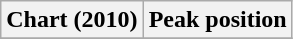<table class="wikitable sortable" border="1">
<tr>
<th>Chart (2010)</th>
<th>Peak position</th>
</tr>
<tr>
</tr>
</table>
